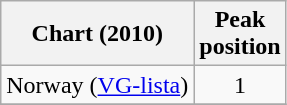<table class="wikitable sortable">
<tr>
<th>Chart (2010)</th>
<th>Peak <br> position</th>
</tr>
<tr>
<td>Norway (<a href='#'>VG-lista</a>)</td>
<td align="center">1</td>
</tr>
<tr>
</tr>
</table>
